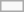<table class="wikitable">
<tr>
<td style="border-right-color:transparent"></td>
<td></td>
</tr>
</table>
